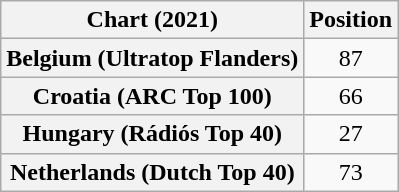<table class="wikitable sortable plainrowheaders" style="text-align:center">
<tr>
<th scope="col">Chart (2021)</th>
<th scope="col">Position</th>
</tr>
<tr>
<th scope="row">Belgium (Ultratop Flanders)</th>
<td>87</td>
</tr>
<tr>
<th scope="row">Croatia (ARC Top 100)</th>
<td>66</td>
</tr>
<tr>
<th scope="row">Hungary (Rádiós Top 40)</th>
<td>27</td>
</tr>
<tr>
<th scope="row">Netherlands (Dutch Top 40)</th>
<td>73</td>
</tr>
</table>
